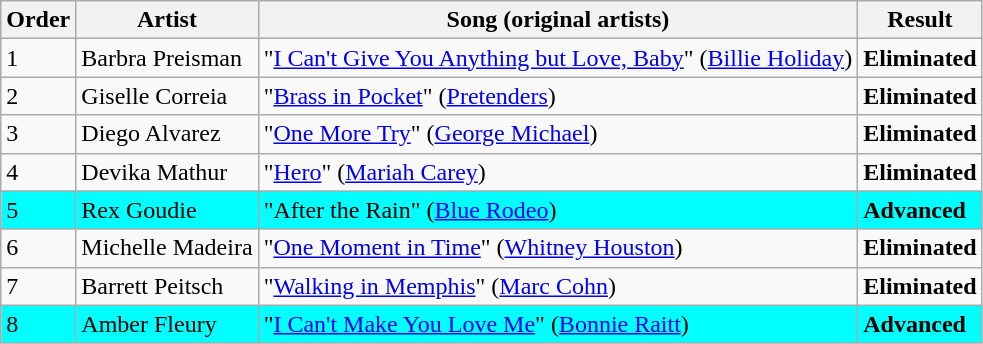<table class=wikitable>
<tr>
<th>Order</th>
<th>Artist</th>
<th>Song (original artists)</th>
<th>Result</th>
</tr>
<tr>
<td>1</td>
<td>Barbra Preisman</td>
<td>"<a href='#'>I Can't Give You Anything but Love, Baby</a>" (<a href='#'>Billie Holiday</a>)</td>
<td><strong>Eliminated</strong></td>
</tr>
<tr>
<td>2</td>
<td>Giselle Correia</td>
<td>"<a href='#'>Brass in Pocket</a>" (<a href='#'>Pretenders</a>)</td>
<td><strong>Eliminated</strong></td>
</tr>
<tr>
<td>3</td>
<td>Diego Alvarez</td>
<td>"<a href='#'>One More Try</a>" (<a href='#'>George Michael</a>)</td>
<td><strong>Eliminated</strong></td>
</tr>
<tr>
<td>4</td>
<td>Devika Mathur</td>
<td>"<a href='#'>Hero</a>" (<a href='#'>Mariah Carey</a>)</td>
<td><strong>Eliminated</strong></td>
</tr>
<tr style="background:cyan;">
<td>5</td>
<td>Rex Goudie</td>
<td>"After the Rain" (<a href='#'>Blue Rodeo</a>)</td>
<td><strong>Advanced</strong></td>
</tr>
<tr>
<td>6</td>
<td>Michelle Madeira</td>
<td>"<a href='#'>One Moment in Time</a>" (<a href='#'>Whitney Houston</a>)</td>
<td><strong>Eliminated</strong></td>
</tr>
<tr>
<td>7</td>
<td>Barrett Peitsch</td>
<td>"<a href='#'>Walking in Memphis</a>" (<a href='#'>Marc Cohn</a>)</td>
<td><strong>Eliminated</strong></td>
</tr>
<tr style="background:cyan;">
<td>8</td>
<td>Amber Fleury</td>
<td>"<a href='#'>I Can't Make You Love Me</a>" (<a href='#'>Bonnie Raitt</a>)</td>
<td><strong>Advanced</strong></td>
</tr>
</table>
